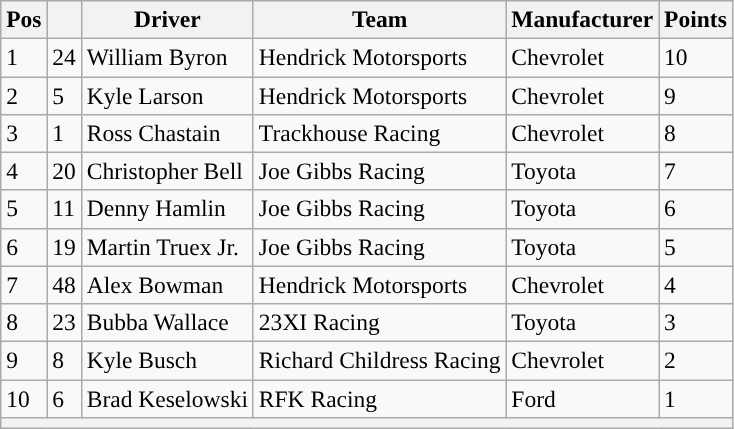<table class="wikitable" style="font-size:98%">
<tr>
<th>Pos</th>
<th></th>
<th>Driver</th>
<th>Team</th>
<th>Manufacturer</th>
<th>Points</th>
</tr>
<tr>
<td>1</td>
<td>24</td>
<td>William Byron</td>
<td>Hendrick Motorsports</td>
<td>Chevrolet</td>
<td>10</td>
</tr>
<tr>
<td>2</td>
<td>5</td>
<td>Kyle Larson</td>
<td>Hendrick Motorsports</td>
<td>Chevrolet</td>
<td>9</td>
</tr>
<tr>
<td>3</td>
<td>1</td>
<td>Ross Chastain</td>
<td>Trackhouse Racing</td>
<td>Chevrolet</td>
<td>8</td>
</tr>
<tr>
<td>4</td>
<td>20</td>
<td>Christopher Bell</td>
<td>Joe Gibbs Racing</td>
<td>Toyota</td>
<td>7</td>
</tr>
<tr>
<td>5</td>
<td>11</td>
<td>Denny Hamlin</td>
<td>Joe Gibbs Racing</td>
<td>Toyota</td>
<td>6</td>
</tr>
<tr>
<td>6</td>
<td>19</td>
<td>Martin Truex Jr.</td>
<td>Joe Gibbs Racing</td>
<td>Toyota</td>
<td>5</td>
</tr>
<tr>
<td>7</td>
<td>48</td>
<td>Alex Bowman</td>
<td>Hendrick Motorsports</td>
<td>Chevrolet</td>
<td>4</td>
</tr>
<tr>
<td>8</td>
<td>23</td>
<td>Bubba Wallace</td>
<td>23XI Racing</td>
<td>Toyota</td>
<td>3</td>
</tr>
<tr>
<td>9</td>
<td>8</td>
<td>Kyle Busch</td>
<td>Richard Childress Racing</td>
<td>Chevrolet</td>
<td>2</td>
</tr>
<tr>
<td>10</td>
<td>6</td>
<td>Brad Keselowski</td>
<td>RFK Racing</td>
<td>Ford</td>
<td>1</td>
</tr>
<tr>
<th colspan="6"></th>
</tr>
</table>
